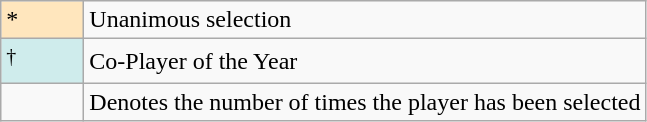<table class="wikitable">
<tr>
<td style="background-color:#FFE6BD; width:3em;">*</td>
<td>Unanimous selection</td>
</tr>
<tr>
<td style="background-color:#CFECEC; width:3em;"><sup>†</sup></td>
<td>Co-Player of the Year</td>
</tr>
<tr>
<td></td>
<td>Denotes the number of times the player has been selected</td>
</tr>
</table>
